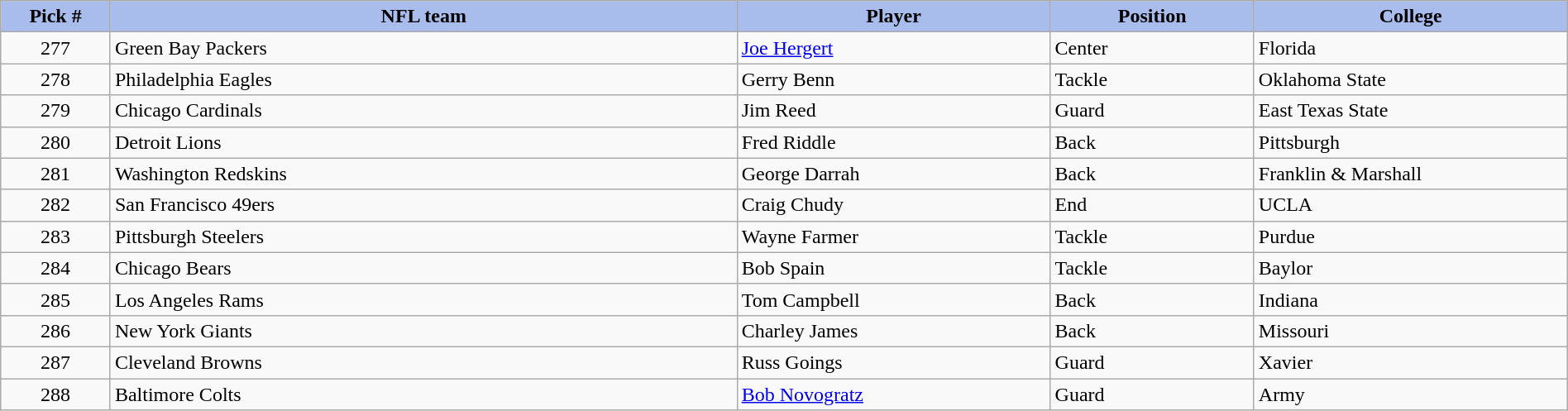<table class="wikitable sortable sortable" style="width: 100%">
<tr>
<th style="background:#A8BDEC;" width=7%>Pick #</th>
<th width=40% style="background:#A8BDEC;">NFL team</th>
<th width=20% style="background:#A8BDEC;">Player</th>
<th width=13% style="background:#A8BDEC;">Position</th>
<th style="background:#A8BDEC;">College</th>
</tr>
<tr>
<td align=center>277</td>
<td>Green Bay Packers</td>
<td><a href='#'>Joe Hergert</a></td>
<td>Center</td>
<td>Florida</td>
</tr>
<tr>
<td align=center>278</td>
<td>Philadelphia Eagles</td>
<td>Gerry Benn</td>
<td>Tackle</td>
<td>Oklahoma State</td>
</tr>
<tr>
<td align=center>279</td>
<td>Chicago Cardinals</td>
<td>Jim Reed</td>
<td>Guard</td>
<td>East Texas State</td>
</tr>
<tr>
<td align=center>280</td>
<td>Detroit Lions</td>
<td>Fred Riddle</td>
<td>Back</td>
<td>Pittsburgh</td>
</tr>
<tr>
<td align=center>281</td>
<td>Washington Redskins</td>
<td>George Darrah</td>
<td>Back</td>
<td>Franklin & Marshall</td>
</tr>
<tr>
<td align=center>282</td>
<td>San Francisco 49ers</td>
<td>Craig Chudy</td>
<td>End</td>
<td>UCLA</td>
</tr>
<tr>
<td align=center>283</td>
<td>Pittsburgh Steelers</td>
<td>Wayne Farmer</td>
<td>Tackle</td>
<td>Purdue</td>
</tr>
<tr>
<td align=center>284</td>
<td>Chicago Bears</td>
<td>Bob Spain</td>
<td>Tackle</td>
<td>Baylor</td>
</tr>
<tr>
<td align=center>285</td>
<td>Los Angeles Rams</td>
<td>Tom Campbell</td>
<td>Back</td>
<td>Indiana</td>
</tr>
<tr>
<td align=center>286</td>
<td>New York Giants</td>
<td>Charley James</td>
<td>Back</td>
<td>Missouri</td>
</tr>
<tr>
<td align=center>287</td>
<td>Cleveland Browns</td>
<td>Russ Goings</td>
<td>Guard</td>
<td>Xavier</td>
</tr>
<tr>
<td align=center>288</td>
<td>Baltimore Colts</td>
<td><a href='#'>Bob Novogratz</a></td>
<td>Guard</td>
<td>Army</td>
</tr>
</table>
